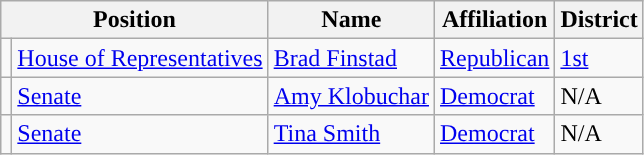<table class="wikitable">
<tr>
<th colspan="2">Position</th>
<th>Name</th>
<th>Affiliation</th>
<th>District</th>
</tr>
<tr>
<td style="background-color:"></td>
<td><a href='#'>House of Representatives</a></td>
<td><a href='#'>Brad Finstad</a></td>
<td><a href='#'>Republican</a></td>
<td><a href='#'>1st</a></td>
</tr>
<tr>
<td style="background-color:"></td>
<td><a href='#'>Senate</a></td>
<td><a href='#'>Amy Klobuchar</a></td>
<td><a href='#'>Democrat</a></td>
<td>N/A</td>
</tr>
<tr>
<td style="background-color:"></td>
<td><a href='#'>Senate</a></td>
<td><a href='#'>Tina Smith</a></td>
<td><a href='#'>Democrat</a></td>
<td>N/A</td>
</tr>
</table>
